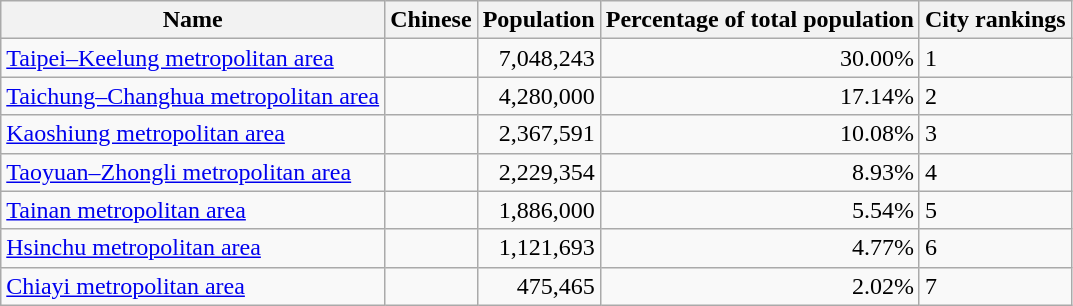<table class=wikitable>
<tr>
<th>Name</th>
<th>Chinese</th>
<th>Population</th>
<th>Percentage of total population</th>
<th>City rankings</th>
</tr>
<tr>
<td><a href='#'>Taipei–Keelung metropolitan area</a></td>
<td></td>
<td align=right>7,048,243</td>
<td align=right>30.00%</td>
<td>1</td>
</tr>
<tr>
<td><a href='#'>Taichung–Changhua metropolitan area</a></td>
<td></td>
<td align="right">4,280,000</td>
<td align="right">17.14%</td>
<td>2</td>
</tr>
<tr>
<td><a href='#'>Kaoshiung metropolitan area</a></td>
<td></td>
<td align="right">2,367,591</td>
<td align=right>10.08%</td>
<td>3</td>
</tr>
<tr>
<td><a href='#'>Taoyuan–Zhongli metropolitan area</a></td>
<td></td>
<td align=right>2,229,354</td>
<td align=right>8.93%</td>
<td>4</td>
</tr>
<tr>
<td><a href='#'>Tainan metropolitan area</a></td>
<td></td>
<td align=right>1,886,000</td>
<td align=right>5.54%</td>
<td>5</td>
</tr>
<tr>
<td><a href='#'>Hsinchu metropolitan area</a></td>
<td></td>
<td align=right>1,121,693</td>
<td align=right>4.77%</td>
<td>6</td>
</tr>
<tr>
<td><a href='#'>Chiayi metropolitan area</a></td>
<td></td>
<td align=right>475,465</td>
<td align=right>2.02%</td>
<td>7</td>
</tr>
</table>
